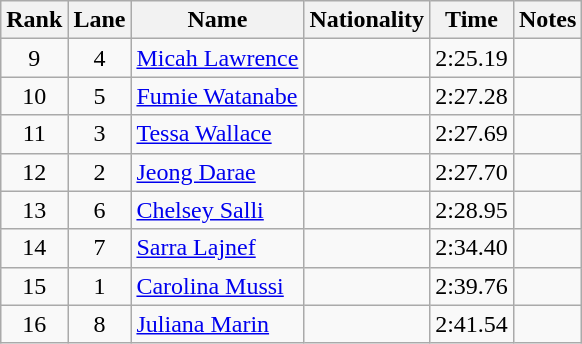<table class="wikitable sortable" style="text-align:center">
<tr>
<th>Rank</th>
<th>Lane</th>
<th>Name</th>
<th>Nationality</th>
<th>Time</th>
<th>Notes</th>
</tr>
<tr>
<td>9</td>
<td>4</td>
<td align=left><a href='#'>Micah Lawrence</a></td>
<td align=left></td>
<td>2:25.19</td>
<td></td>
</tr>
<tr>
<td>10</td>
<td>5</td>
<td align=left><a href='#'>Fumie Watanabe</a></td>
<td align=left></td>
<td>2:27.28</td>
<td></td>
</tr>
<tr>
<td>11</td>
<td>3</td>
<td align=left><a href='#'>Tessa Wallace</a></td>
<td align=left></td>
<td>2:27.69</td>
<td></td>
</tr>
<tr>
<td>12</td>
<td>2</td>
<td align=left><a href='#'>Jeong Darae</a></td>
<td align=left></td>
<td>2:27.70</td>
<td></td>
</tr>
<tr>
<td>13</td>
<td>6</td>
<td align=left><a href='#'>Chelsey Salli</a></td>
<td align=left></td>
<td>2:28.95</td>
<td></td>
</tr>
<tr>
<td>14</td>
<td>7</td>
<td align=left><a href='#'>Sarra Lajnef</a></td>
<td align=left></td>
<td>2:34.40</td>
<td></td>
</tr>
<tr>
<td>15</td>
<td>1</td>
<td align=left><a href='#'>Carolina Mussi</a></td>
<td align=left></td>
<td>2:39.76</td>
<td></td>
</tr>
<tr>
<td>16</td>
<td>8</td>
<td align=left><a href='#'>Juliana Marin</a></td>
<td align=left></td>
<td>2:41.54</td>
<td></td>
</tr>
</table>
